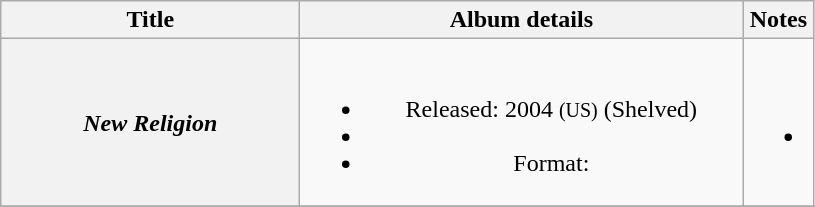<table class="wikitable plainrowheaders" style="text-align:center;">
<tr>
<th scope="col" style="width:12em;">Title</th>
<th scope="col" style="width:18em;">Album details</th>
<th scope="col">Notes</th>
</tr>
<tr>
<th scope="row"><em>New Religion</em></th>
<td><br><ul><li>Released: 2004 <small>(US)</small> (Shelved)</li><li></li><li>Format:</li></ul></td>
<td><br><ul><li></li></ul></td>
</tr>
<tr>
</tr>
</table>
